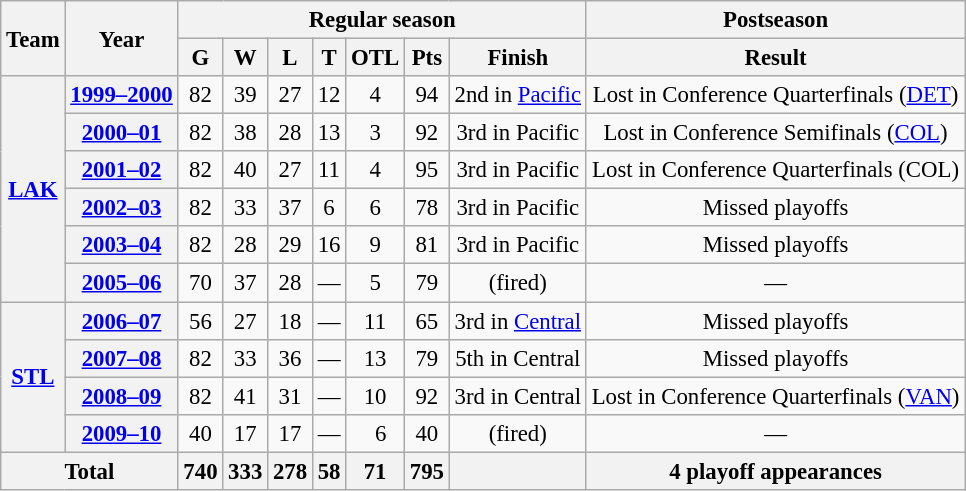<table class="wikitable" style="font-size:95%; text-align:center;">
<tr>
<th rowspan="2">Team</th>
<th rowspan="2">Year</th>
<th colspan="7">Regular season</th>
<th>Postseason</th>
</tr>
<tr>
<th>G</th>
<th>W</th>
<th>L</th>
<th>T</th>
<th>OTL</th>
<th>Pts</th>
<th>Finish</th>
<th>Result</th>
</tr>
<tr>
<th rowspan="6"><a href='#'>LAK</a></th>
<th><a href='#'>1999–2000</a></th>
<td>82</td>
<td>39</td>
<td>27</td>
<td>12</td>
<td>4</td>
<td>94</td>
<td>2nd in <a href='#'>Pacific</a></td>
<td>Lost in Conference Quarterfinals (<a href='#'>DET</a>)</td>
</tr>
<tr>
<th><a href='#'>2000–01</a></th>
<td>82</td>
<td>38</td>
<td>28</td>
<td>13</td>
<td>3</td>
<td>92</td>
<td>3rd in Pacific</td>
<td>Lost in Conference Semifinals (<a href='#'>COL</a>)</td>
</tr>
<tr>
<th><a href='#'>2001–02</a></th>
<td>82</td>
<td>40</td>
<td>27</td>
<td>11</td>
<td>4</td>
<td>95</td>
<td>3rd in Pacific</td>
<td>Lost in Conference Quarterfinals (COL)</td>
</tr>
<tr>
<th><a href='#'>2002–03</a></th>
<td>82</td>
<td>33</td>
<td>37</td>
<td>6</td>
<td>6</td>
<td>78</td>
<td>3rd in Pacific</td>
<td>Missed playoffs</td>
</tr>
<tr>
<th><a href='#'>2003–04</a></th>
<td>82</td>
<td>28</td>
<td>29</td>
<td>16</td>
<td>9</td>
<td>81</td>
<td>3rd in Pacific</td>
<td>Missed playoffs</td>
</tr>
<tr>
<th><a href='#'>2005–06</a></th>
<td>70</td>
<td>37</td>
<td>28</td>
<td>—</td>
<td>5</td>
<td>79</td>
<td>(fired)</td>
<td>—</td>
</tr>
<tr>
<th rowspan="4"><a href='#'>STL</a></th>
<th><a href='#'>2006–07</a></th>
<td>56</td>
<td>27</td>
<td>18</td>
<td>—</td>
<td>11</td>
<td>65</td>
<td>3rd in <a href='#'>Central</a></td>
<td>Missed playoffs</td>
</tr>
<tr>
<th><a href='#'>2007–08</a></th>
<td>82</td>
<td>33</td>
<td>36</td>
<td>—</td>
<td>13</td>
<td>79</td>
<td>5th in Central</td>
<td>Missed playoffs</td>
</tr>
<tr>
<th><a href='#'>2008–09</a></th>
<td>82</td>
<td>41</td>
<td>31</td>
<td>—</td>
<td>10</td>
<td>92</td>
<td>3rd in Central</td>
<td>Lost in Conference Quarterfinals (<a href='#'>VAN</a>)</td>
</tr>
<tr>
<th><a href='#'>2009–10</a></th>
<td>40</td>
<td>17</td>
<td>17</td>
<td>—</td>
<td>  6</td>
<td>40</td>
<td>(fired)</td>
<td>—</td>
</tr>
<tr>
<th colspan="2">Total</th>
<th>740</th>
<th>333</th>
<th>278</th>
<th>58</th>
<th>71</th>
<th>795</th>
<th> </th>
<th>4 playoff appearances</th>
</tr>
</table>
